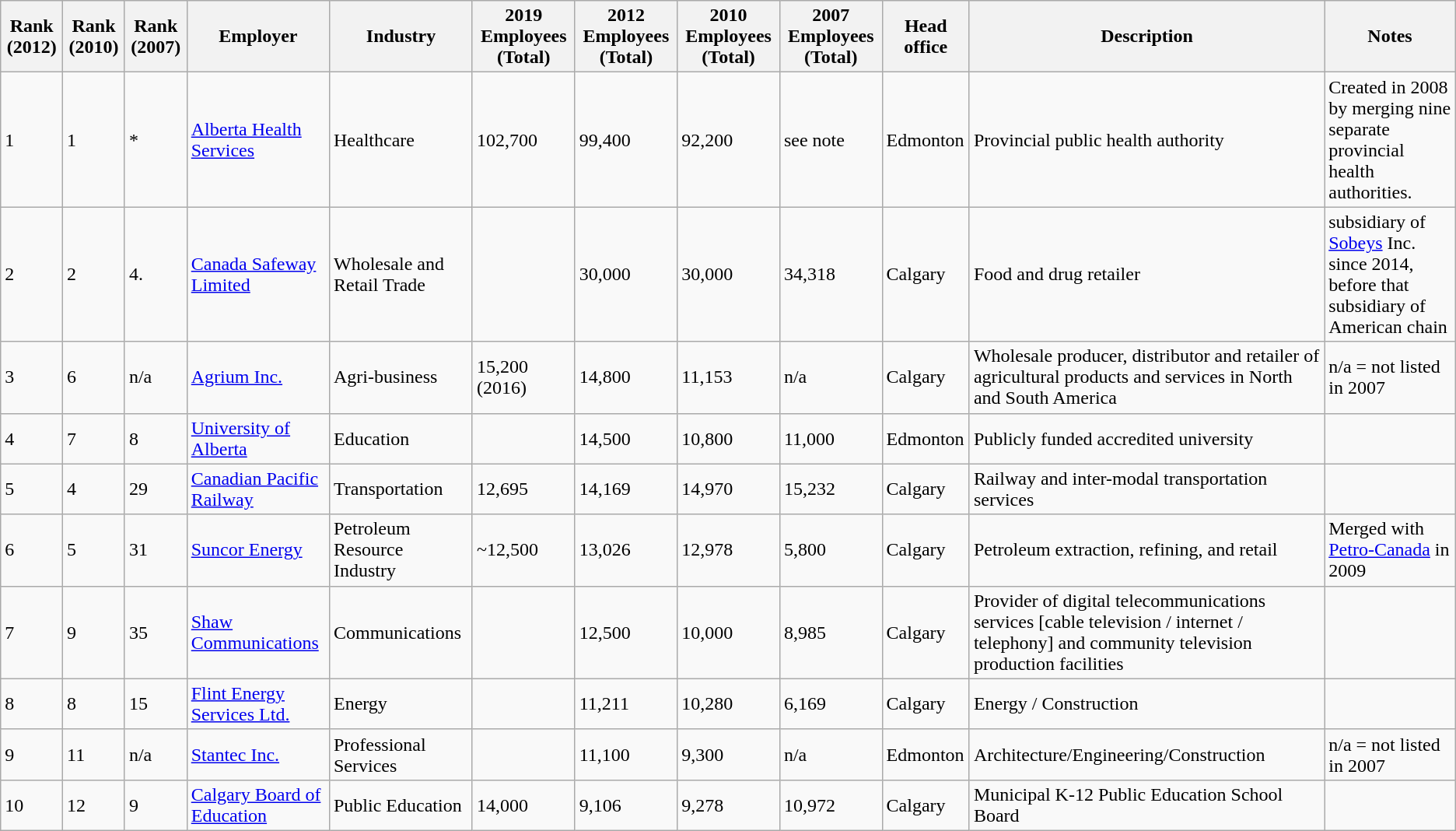<table class="wikitable">
<tr>
<th>Rank (2012)</th>
<th>Rank (2010)</th>
<th>Rank (2007)</th>
<th>Employer</th>
<th>Industry</th>
<th>2019 Employees (Total)</th>
<th>2012 Employees (Total)</th>
<th>2010 Employees (Total)</th>
<th>2007 Employees (Total)</th>
<th>Head office</th>
<th>Description</th>
<th>Notes</th>
</tr>
<tr>
<td>1</td>
<td>1</td>
<td>*</td>
<td><a href='#'>Alberta Health Services</a></td>
<td>Healthcare</td>
<td>102,700</td>
<td>99,400</td>
<td>92,200</td>
<td>see note</td>
<td>Edmonton</td>
<td>Provincial public health authority</td>
<td>Created in 2008 by merging nine separate provincial health authorities.</td>
</tr>
<tr>
<td>2</td>
<td>2</td>
<td>4.</td>
<td><a href='#'>Canada Safeway Limited</a></td>
<td>Wholesale and Retail Trade</td>
<td></td>
<td>30,000</td>
<td>30,000</td>
<td>34,318</td>
<td>Calgary</td>
<td>Food and drug retailer</td>
<td>subsidiary of <a href='#'>Sobeys</a> Inc. since 2014, before that subsidiary of American chain</td>
</tr>
<tr>
<td>3</td>
<td>6</td>
<td>n/a</td>
<td><a href='#'>Agrium Inc.</a></td>
<td>Agri-business</td>
<td>15,200 (2016)</td>
<td>14,800</td>
<td>11,153</td>
<td>n/a</td>
<td>Calgary</td>
<td>Wholesale producer, distributor and retailer of agricultural products and services in North and South America</td>
<td>n/a = not listed in 2007</td>
</tr>
<tr>
<td>4</td>
<td>7</td>
<td>8</td>
<td><a href='#'>University of Alberta</a></td>
<td>Education</td>
<td></td>
<td>14,500</td>
<td>10,800</td>
<td>11,000</td>
<td>Edmonton</td>
<td>Publicly funded accredited university</td>
<td></td>
</tr>
<tr>
<td>5</td>
<td>4</td>
<td>29</td>
<td><a href='#'>Canadian Pacific Railway</a></td>
<td>Transportation</td>
<td>12,695</td>
<td>14,169</td>
<td>14,970</td>
<td>15,232</td>
<td>Calgary</td>
<td>Railway and inter-modal transportation services</td>
<td></td>
</tr>
<tr>
<td>6</td>
<td>5</td>
<td>31</td>
<td><a href='#'>Suncor Energy</a></td>
<td>Petroleum Resource Industry</td>
<td>~12,500</td>
<td>13,026</td>
<td>12,978</td>
<td>5,800</td>
<td>Calgary</td>
<td>Petroleum extraction, refining, and retail</td>
<td>Merged with <a href='#'>Petro-Canada</a> in 2009</td>
</tr>
<tr>
<td>7</td>
<td>9</td>
<td>35</td>
<td><a href='#'>Shaw Communications</a></td>
<td>Communications</td>
<td></td>
<td>12,500</td>
<td>10,000</td>
<td>8,985</td>
<td>Calgary</td>
<td>Provider of digital telecommunications services [cable television / internet / telephony] and community television production facilities</td>
<td></td>
</tr>
<tr>
<td>8</td>
<td>8</td>
<td>15</td>
<td><a href='#'>Flint Energy Services Ltd.</a></td>
<td>Energy</td>
<td></td>
<td>11,211</td>
<td>10,280</td>
<td>6,169</td>
<td>Calgary</td>
<td>Energy / Construction</td>
<td></td>
</tr>
<tr>
<td>9</td>
<td>11</td>
<td>n/a</td>
<td><a href='#'>Stantec Inc.</a></td>
<td>Professional Services</td>
<td></td>
<td>11,100</td>
<td>9,300</td>
<td>n/a</td>
<td>Edmonton</td>
<td>Architecture/Engineering/Construction</td>
<td>n/a = not listed in 2007</td>
</tr>
<tr>
<td>10</td>
<td>12</td>
<td>9</td>
<td><a href='#'>Calgary Board of Education</a></td>
<td>Public Education</td>
<td>14,000</td>
<td>9,106</td>
<td>9,278</td>
<td>10,972</td>
<td>Calgary</td>
<td>Municipal K-12 Public Education School Board</td>
<td></td>
</tr>
</table>
